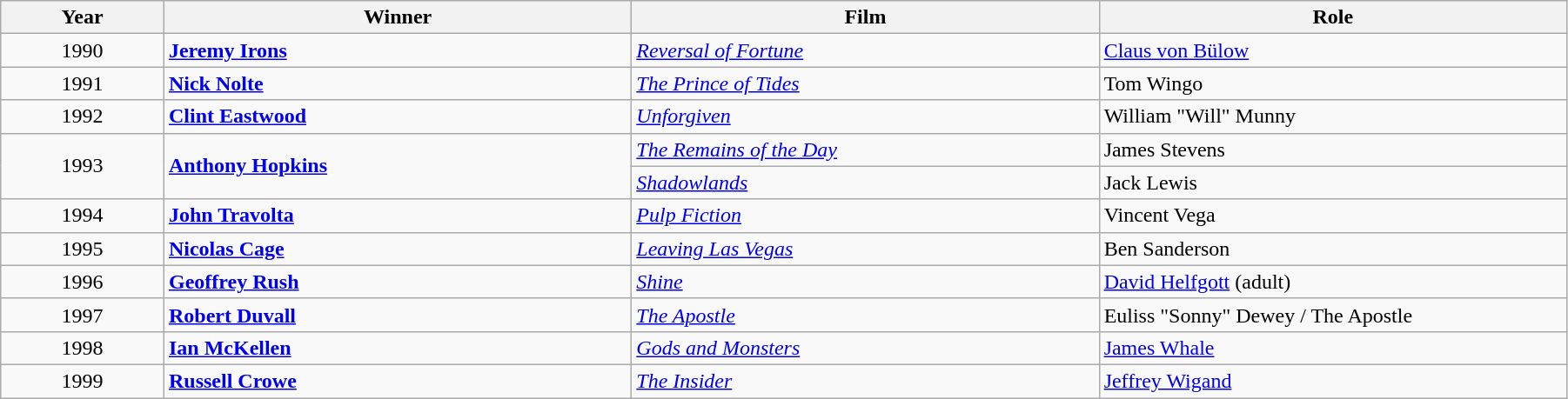<table class="wikitable" width="95%" cellpadding="5">
<tr>
<th width="100"><strong>Year</strong></th>
<th width="300"><strong>Winner</strong></th>
<th width="300"><strong>Film</strong></th>
<th width="300"><strong>Role</strong></th>
</tr>
<tr>
<td style="text-align:center;">1990</td>
<td><strong><a href='#'>Jeremy Irons</a></strong></td>
<td><em><a href='#'>Reversal of Fortune</a></em></td>
<td><a href='#'>Claus von Bülow</a></td>
</tr>
<tr>
<td style="text-align:center;">1991</td>
<td><strong><a href='#'>Nick Nolte</a></strong></td>
<td><em><a href='#'>The Prince of Tides</a></em></td>
<td>Tom Wingo</td>
</tr>
<tr>
<td style="text-align:center;">1992</td>
<td><strong><a href='#'>Clint Eastwood</a></strong></td>
<td><em><a href='#'>Unforgiven</a></em></td>
<td>William "Will" Munny</td>
</tr>
<tr>
<td rowspan="2" style="text-align:center;">1993</td>
<td rowspan="2"><strong> <a href='#'>Anthony Hopkins</a></strong></td>
<td><em><a href='#'>The Remains of the Day</a></em></td>
<td>James Stevens</td>
</tr>
<tr>
<td><em><a href='#'>Shadowlands</a></em></td>
<td>Jack Lewis</td>
</tr>
<tr>
<td style="text-align:center;">1994</td>
<td><strong><a href='#'>John Travolta</a></strong></td>
<td><em><a href='#'>Pulp Fiction</a></em></td>
<td>Vincent Vega</td>
</tr>
<tr>
<td style="text-align:center;">1995</td>
<td><strong><a href='#'>Nicolas Cage</a></strong></td>
<td><em><a href='#'>Leaving Las Vegas</a></em></td>
<td>Ben Sanderson</td>
</tr>
<tr>
<td style="text-align:center;">1996</td>
<td><strong><a href='#'>Geoffrey Rush</a></strong></td>
<td><em><a href='#'>Shine</a></em></td>
<td><a href='#'>David Helfgott</a> (adult)</td>
</tr>
<tr>
<td style="text-align:center;">1997</td>
<td><strong><a href='#'>Robert Duvall</a></strong></td>
<td><em><a href='#'>The Apostle</a></em></td>
<td>Euliss "Sonny" Dewey / The Apostle</td>
</tr>
<tr>
<td style="text-align:center;">1998</td>
<td><strong><a href='#'>Ian McKellen</a></strong></td>
<td><em><a href='#'>Gods and Monsters</a></em></td>
<td><a href='#'>James Whale</a></td>
</tr>
<tr>
<td style="text-align:center;">1999</td>
<td><strong><a href='#'>Russell Crowe</a></strong></td>
<td><em><a href='#'>The Insider</a></em></td>
<td><a href='#'>Jeffrey Wigand</a></td>
</tr>
</table>
